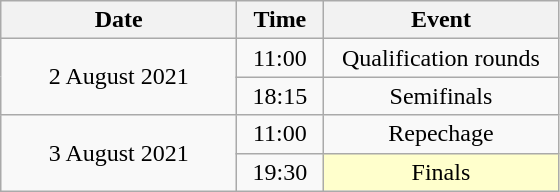<table class = "wikitable" style="text-align:center;">
<tr>
<th width=150>Date</th>
<th width=50>Time</th>
<th width=150>Event</th>
</tr>
<tr>
<td rowspan=2>2 August 2021</td>
<td>11:00</td>
<td>Qualification rounds</td>
</tr>
<tr>
<td>18:15</td>
<td>Semifinals</td>
</tr>
<tr>
<td rowspan=2>3 August 2021</td>
<td>11:00</td>
<td>Repechage</td>
</tr>
<tr>
<td>19:30</td>
<td bgcolor=ffffcc>Finals</td>
</tr>
</table>
